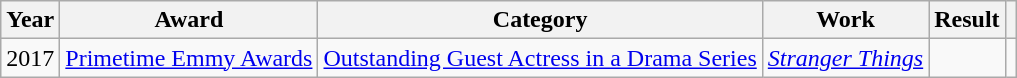<table class="wikitable">
<tr>
<th>Year</th>
<th>Award</th>
<th>Category</th>
<th>Work</th>
<th>Result</th>
<th></th>
</tr>
<tr>
<td>2017</td>
<td><a href='#'>Primetime Emmy Awards</a></td>
<td><a href='#'>Outstanding Guest Actress in a Drama Series</a></td>
<td><em><a href='#'>Stranger Things</a></em></td>
<td></td>
<td style="text-align:center;"></td>
</tr>
</table>
